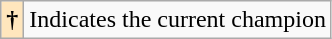<table class="wikitable sortable">
<tr>
<th style="background-color:#FFE6BD">†</th>
<td>Indicates the current champion</td>
</tr>
</table>
